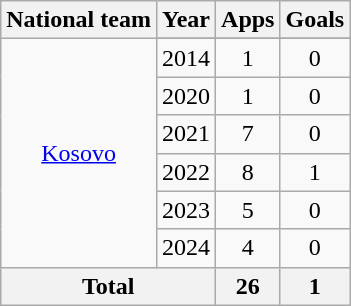<table class="wikitable" style="text-align:center">
<tr>
<th>National team</th>
<th>Year</th>
<th>Apps</th>
<th>Goals</th>
</tr>
<tr>
<td rowspan="7"><a href='#'>Kosovo</a></td>
</tr>
<tr>
<td>2014</td>
<td>1</td>
<td>0</td>
</tr>
<tr>
<td>2020</td>
<td>1</td>
<td>0</td>
</tr>
<tr>
<td>2021</td>
<td>7</td>
<td>0</td>
</tr>
<tr>
<td>2022</td>
<td>8</td>
<td>1</td>
</tr>
<tr>
<td>2023</td>
<td>5</td>
<td>0</td>
</tr>
<tr>
<td>2024</td>
<td>4</td>
<td>0</td>
</tr>
<tr>
<th colspan="2">Total</th>
<th>26</th>
<th>1</th>
</tr>
</table>
